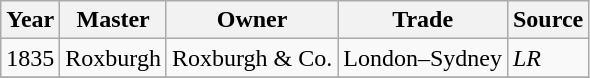<table class="wikitable">
<tr>
<th>Year</th>
<th>Master</th>
<th>Owner</th>
<th>Trade</th>
<th>Source</th>
</tr>
<tr>
<td>1835</td>
<td>Roxburgh</td>
<td>Roxburgh & Co.</td>
<td>London–Sydney</td>
<td><em>LR</em></td>
</tr>
<tr>
</tr>
</table>
